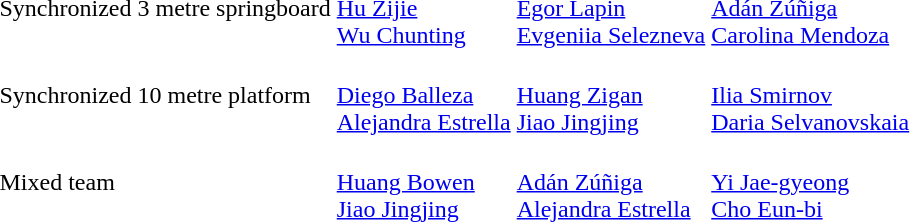<table>
<tr>
<td>Synchronized 3 metre springboard<br></td>
<td><br><a href='#'>Hu Zijie</a><br><a href='#'>Wu Chunting</a></td>
<td><br><a href='#'>Egor Lapin</a><br><a href='#'>Evgeniia Selezneva</a></td>
<td><br><a href='#'>Adán Zúñiga</a><br><a href='#'>Carolina Mendoza</a></td>
</tr>
<tr>
<td>Synchronized 10 metre platform<br></td>
<td><br><a href='#'>Diego Balleza</a><br><a href='#'>Alejandra Estrella</a></td>
<td><br><a href='#'>Huang Zigan</a><br><a href='#'>Jiao Jingjing</a></td>
<td><br><a href='#'>Ilia Smirnov</a><br><a href='#'>Daria Selvanovskaia</a></td>
</tr>
<tr>
<td>Mixed team<br></td>
<td><br><a href='#'>Huang Bowen</a><br><a href='#'>Jiao Jingjing</a></td>
<td><br><a href='#'>Adán Zúñiga</a><br><a href='#'>Alejandra Estrella</a></td>
<td><br><a href='#'>Yi Jae-gyeong</a><br><a href='#'>Cho Eun-bi</a></td>
</tr>
</table>
